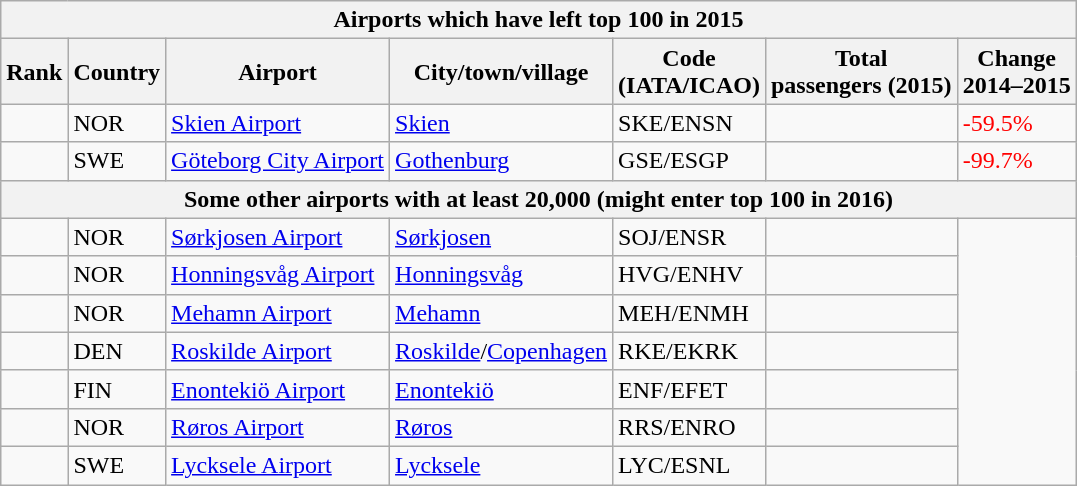<table class="wikitable sortable">
<tr>
<th colspan=99>Airports which have left top 100 in 2015</th>
</tr>
<tr>
<th>Rank</th>
<th>Country</th>
<th>Airport</th>
<th>City/town/village</th>
<th>Code<br>(IATA/ICAO)</th>
<th>Total<br>passengers (2015)</th>
<th>Change<br>2014–2015</th>
</tr>
<tr>
<td></td>
<td>NOR</td>
<td><a href='#'>Skien Airport</a></td>
<td><a href='#'>Skien</a></td>
<td>SKE/ENSN</td>
<td></td>
<td style="color:red">-59.5%</td>
</tr>
<tr>
<td></td>
<td>SWE</td>
<td><a href='#'>Göteborg City Airport</a></td>
<td><a href='#'>Gothenburg</a></td>
<td>GSE/ESGP</td>
<td></td>
<td style="color:red">-99.7%</td>
</tr>
<tr>
<th colspan=99>Some other airports with at least 20,000 (might enter top 100 in 2016)</th>
</tr>
<tr>
<td></td>
<td>NOR</td>
<td><a href='#'>Sørkjosen Airport</a></td>
<td><a href='#'>Sørkjosen</a></td>
<td>SOJ/ENSR</td>
<td></td>
</tr>
<tr>
<td></td>
<td>NOR</td>
<td><a href='#'>Honningsvåg Airport</a></td>
<td><a href='#'>Honningsvåg</a></td>
<td>HVG/ENHV</td>
<td></td>
</tr>
<tr>
<td></td>
<td>NOR</td>
<td><a href='#'>Mehamn Airport</a></td>
<td><a href='#'>Mehamn</a></td>
<td>MEH/ENMH</td>
<td></td>
</tr>
<tr>
<td></td>
<td>DEN</td>
<td><a href='#'>Roskilde Airport</a></td>
<td><a href='#'>Roskilde</a>/<a href='#'>Copenhagen</a></td>
<td>RKE/EKRK</td>
<td></td>
</tr>
<tr>
<td></td>
<td>FIN</td>
<td><a href='#'>Enontekiö Airport</a></td>
<td><a href='#'>Enontekiö</a></td>
<td>ENF/EFET</td>
<td></td>
</tr>
<tr>
<td></td>
<td>NOR</td>
<td><a href='#'>Røros Airport</a></td>
<td><a href='#'>Røros</a></td>
<td>RRS/ENRO</td>
<td></td>
</tr>
<tr>
<td></td>
<td>SWE</td>
<td><a href='#'>Lycksele Airport</a></td>
<td><a href='#'>Lycksele</a></td>
<td>LYC/ESNL</td>
<td></td>
</tr>
</table>
